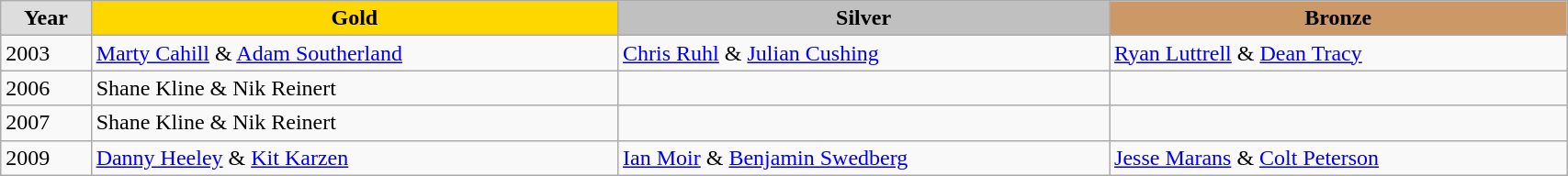<table class="wikitable" style="width: 90%; text-align:left;">
<tr>
<td style="background:#DDDDDD; font-weight:bold; text-align:center;">Year</td>
<td style="background:gold; font-weight:bold; text-align:center;">Gold</td>
<td style="background:silver; font-weight:bold; text-align:center;">Silver</td>
<td style="background:#cc9966; font-weight:bold; text-align:center;">Bronze</td>
</tr>
<tr>
<td>2003</td>
<td><a href='#'>Marty Cahill</a> & <a href='#'>Adam Southerland</a></td>
<td><a href='#'>Chris Ruhl</a> & <a href='#'>Julian Cushing</a></td>
<td><a href='#'>Ryan Luttrell</a> & <a href='#'>Dean Tracy</a></td>
</tr>
<tr>
<td>2006</td>
<td>Shane Kline & Nik Reinert</td>
<td></td>
<td></td>
</tr>
<tr>
<td>2007</td>
<td>Shane Kline & Nik Reinert</td>
<td></td>
<td></td>
</tr>
<tr>
<td>2009</td>
<td><a href='#'>Danny Heeley</a> & <a href='#'>Kit Karzen</a></td>
<td><a href='#'>Ian Moir</a> & <a href='#'>Benjamin Swedberg</a></td>
<td><a href='#'>Jesse Marans</a> & <a href='#'>Colt Peterson</a></td>
</tr>
</table>
